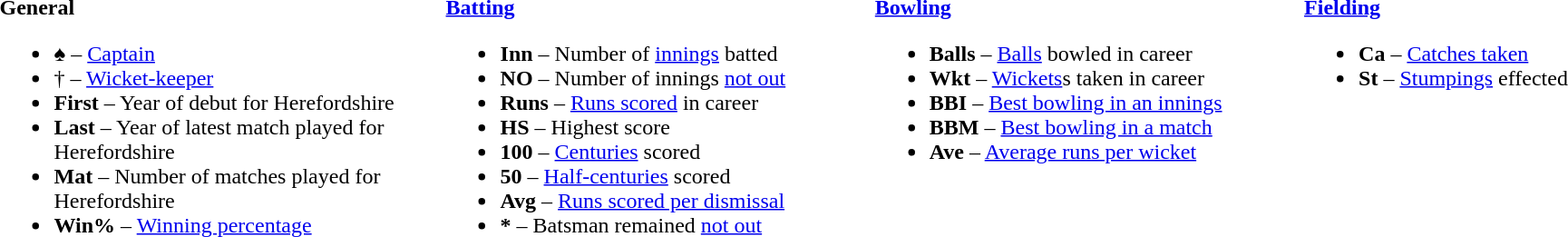<table>
<tr>
<td valign="top" style="width:26%"><br><strong>General</strong><ul><li>♠ – <a href='#'>Captain</a></li><li>† – <a href='#'>Wicket-keeper</a></li><li><strong>First</strong> – Year of debut for Herefordshire</li><li><strong>Last</strong> – Year of latest match played for Herefordshire</li><li><strong>Mat</strong> – Number of matches played for Herefordshire</li><li><strong>Win%</strong> – <a href='#'>Winning percentage</a></li></ul></td>
<td valign="top" style="width:25%"><br><strong><a href='#'>Batting</a></strong><ul><li><strong>Inn</strong> – Number of <a href='#'>innings</a> batted</li><li><strong>NO</strong> – Number of innings <a href='#'>not out</a></li><li><strong>Runs</strong> – <a href='#'>Runs scored</a> in career</li><li><strong>HS</strong> – Highest score</li><li><strong>100</strong> – <a href='#'>Centuries</a> scored</li><li><strong>50</strong> – <a href='#'>Half-centuries</a> scored</li><li><strong>Avg</strong> – <a href='#'>Runs scored per dismissal</a></li><li><strong>*</strong> – Batsman remained <a href='#'>not out</a></li></ul></td>
<td valign="top" style="width:25%"><br><strong><a href='#'>Bowling</a></strong><ul><li><strong>Balls</strong> – <a href='#'>Balls</a> bowled in career</li><li><strong>Wkt</strong> – <a href='#'>Wickets</a>s taken in career</li><li><strong>BBI</strong> – <a href='#'>Best bowling in an innings</a></li><li><strong>BBM</strong> – <a href='#'>Best bowling in a match</a></li><li><strong>Ave</strong> – <a href='#'>Average runs per wicket</a></li></ul></td>
<td valign="top" style="width:24%"><br><strong><a href='#'>Fielding</a></strong><ul><li><strong>Ca</strong> – <a href='#'>Catches taken</a></li><li><strong>St</strong> – <a href='#'>Stumpings</a> effected</li></ul></td>
</tr>
</table>
